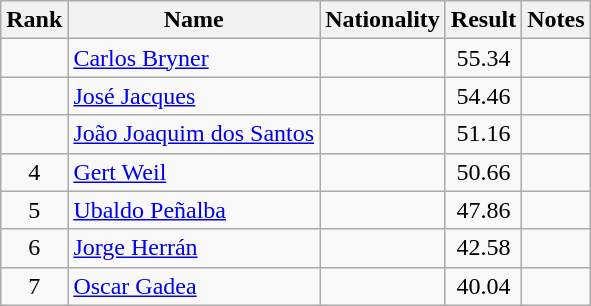<table class="wikitable sortable" style="text-align:center">
<tr>
<th>Rank</th>
<th>Name</th>
<th>Nationality</th>
<th>Result</th>
<th>Notes</th>
</tr>
<tr>
<td></td>
<td align=left><a href='#'>Carlos Bryner</a></td>
<td align=left></td>
<td>55.34</td>
<td></td>
</tr>
<tr>
<td></td>
<td align=left><a href='#'>José Jacques</a></td>
<td align=left></td>
<td>54.46</td>
<td></td>
</tr>
<tr>
<td></td>
<td align=left><a href='#'>João Joaquim dos Santos</a></td>
<td align=left></td>
<td>51.16</td>
<td></td>
</tr>
<tr>
<td>4</td>
<td align=left><a href='#'>Gert Weil</a></td>
<td align=left></td>
<td>50.66</td>
<td></td>
</tr>
<tr>
<td>5</td>
<td align=left><a href='#'>Ubaldo Peñalba</a></td>
<td align=left></td>
<td>47.86</td>
<td></td>
</tr>
<tr>
<td>6</td>
<td align=left><a href='#'>Jorge Herrán</a></td>
<td align=left></td>
<td>42.58</td>
<td></td>
</tr>
<tr>
<td>7</td>
<td align=left><a href='#'>Oscar Gadea</a></td>
<td align=left></td>
<td>40.04</td>
<td></td>
</tr>
</table>
